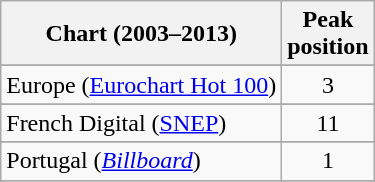<table class="wikitable sortable">
<tr>
<th>Chart (2003–2013)</th>
<th>Peak<br>position</th>
</tr>
<tr>
</tr>
<tr>
</tr>
<tr>
</tr>
<tr>
</tr>
<tr>
</tr>
<tr>
</tr>
<tr>
<td>Europe (<a href='#'>Eurochart Hot 100</a>)</td>
<td align="center">3</td>
</tr>
<tr>
</tr>
<tr>
<td>French Digital (<a href='#'>SNEP</a>)</td>
<td align="center">11</td>
</tr>
<tr>
</tr>
<tr>
</tr>
<tr>
</tr>
<tr>
</tr>
<tr>
</tr>
<tr>
</tr>
<tr>
<td>Portugal (<em><a href='#'>Billboard</a></em>)</td>
<td align="center">1</td>
</tr>
<tr>
</tr>
<tr>
</tr>
<tr>
</tr>
<tr>
</tr>
<tr>
</tr>
<tr>
</tr>
<tr>
</tr>
<tr>
</tr>
</table>
